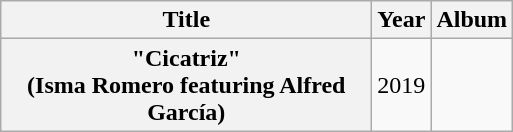<table class="wikitable plainrowheaders" style="text-align:center;">
<tr>
<th scope="col" style="width:15em;">Title</th>
<th scope="col" style="width:1em;">Year</th>
<th scope="col">Album</th>
</tr>
<tr>
<th scope="row">"Cicatriz"<br><span>(Isma Romero featuring Alfred García)</span></th>
<td>2019</td>
<td></td>
</tr>
</table>
